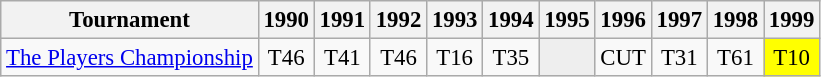<table class="wikitable" style="font-size:95%;text-align:center;">
<tr>
<th>Tournament</th>
<th>1990</th>
<th>1991</th>
<th>1992</th>
<th>1993</th>
<th>1994</th>
<th>1995</th>
<th>1996</th>
<th>1997</th>
<th>1998</th>
<th>1999</th>
</tr>
<tr>
<td align=left><a href='#'>The Players Championship</a></td>
<td>T46</td>
<td>T41</td>
<td>T46</td>
<td>T16</td>
<td>T35</td>
<td style="background:#eeeeee;"></td>
<td>CUT</td>
<td>T31</td>
<td>T61</td>
<td style="background:yellow;">T10</td>
</tr>
</table>
